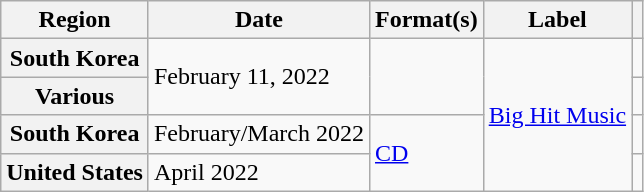<table class="wikitable plainrowheaders">
<tr>
<th>Region</th>
<th>Date</th>
<th>Format(s)</th>
<th>Label</th>
<th></th>
</tr>
<tr>
<th scope="row">South Korea</th>
<td rowspan="2">February 11, 2022</td>
<td rowspan="2"></td>
<td rowspan="4"><a href='#'>Big Hit Music</a></td>
<td style="text-align:center;"></td>
</tr>
<tr>
<th scope="row">Various</th>
<td style="text-align:center;"></td>
</tr>
<tr>
<th scope="row">South Korea</th>
<td>February/March 2022</td>
<td rowspan="2"><a href='#'>CD</a></td>
<td style="text-align:center;"></td>
</tr>
<tr>
<th scope="row">United States</th>
<td>April 2022</td>
<td></td>
</tr>
</table>
